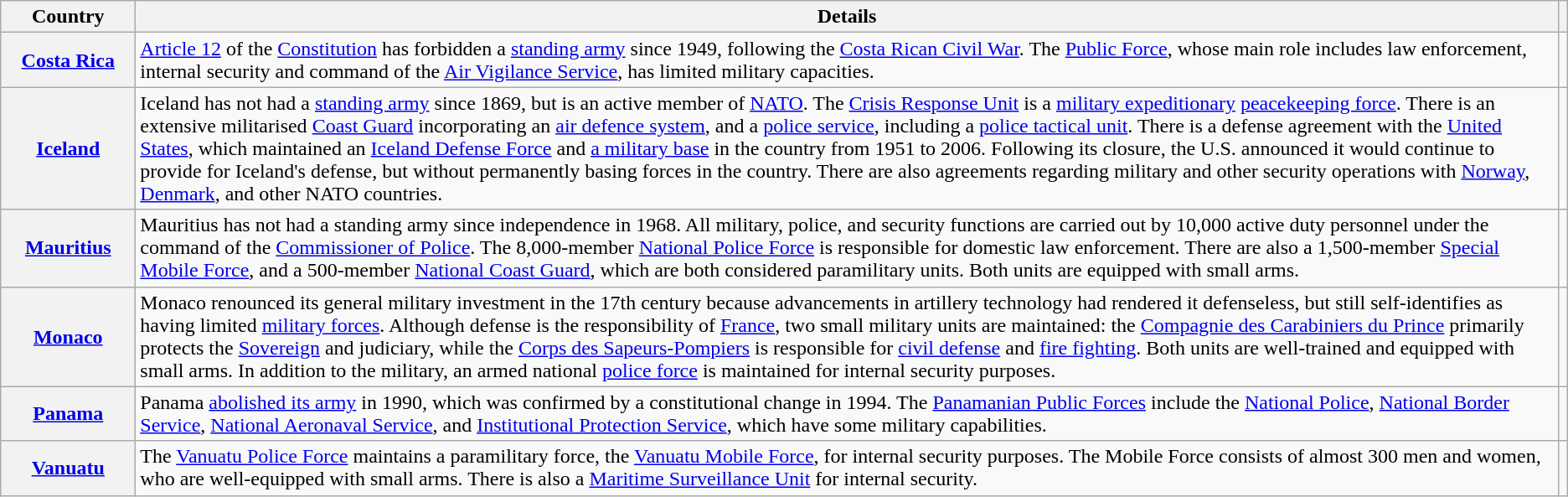<table class="wikitable plainrowheaders">
<tr>
<th width=100>Country</th>
<th>Details</th>
<th></th>
</tr>
<tr>
<th scope=row> <a href='#'>Costa Rica</a></th>
<td><a href='#'>Article 12</a> of the <a href='#'>Constitution</a> has forbidden a <a href='#'>standing army</a> since 1949, following the <a href='#'>Costa Rican Civil War</a>. The <a href='#'>Public Force</a>, whose main role includes law enforcement, internal security and command of the <a href='#'>Air Vigilance Service</a>, has limited military capacities.</td>
<td align=center></td>
</tr>
<tr>
<th scope=row> <a href='#'>Iceland</a></th>
<td>Iceland has not had a <a href='#'>standing army</a> since 1869, but is an active member of <a href='#'>NATO</a>.  The <a href='#'>Crisis Response Unit</a> is a <a href='#'>military expeditionary</a> <a href='#'>peacekeeping force</a>. There is an extensive militarised <a href='#'>Coast Guard</a> incorporating an <a href='#'>air defence system</a>, and a  <a href='#'>police service</a>, including a <a href='#'>police tactical unit</a>. There is a defense agreement with the <a href='#'>United States</a>, which maintained an <a href='#'>Iceland Defense Force</a> and <a href='#'>a military base</a> in the country from 1951 to 2006. Following its closure, the U.S. announced it would continue to provide for Iceland's defense, but without permanently basing forces in the country. There are also agreements regarding military and other security operations with <a href='#'>Norway</a>, <a href='#'>Denmark</a>, and other NATO countries.</td>
<td align=center></td>
</tr>
<tr>
<th scope=row> <a href='#'>Mauritius</a></th>
<td>Mauritius has not had a standing army since independence in 1968. All military, police, and security functions are carried out by 10,000 active duty personnel under the command of the <a href='#'>Commissioner of Police</a>. The 8,000-member <a href='#'>National Police Force</a> is responsible for domestic law enforcement. There are also a 1,500-member <a href='#'>Special Mobile Force</a>, and a 500-member <a href='#'>National Coast Guard</a>, which are both considered paramilitary units. Both units are equipped with small arms.</td>
<td align=center></td>
</tr>
<tr>
<th scope=row> <a href='#'>Monaco</a></th>
<td>Monaco renounced its general military investment in the 17th century because advancements in artillery technology had rendered it defenseless, but still self-identifies as having limited <a href='#'>military forces</a>. Although defense is the responsibility of <a href='#'>France</a>, two small military units are maintained: the <a href='#'>Compagnie des Carabiniers du Prince</a> primarily protects the <a href='#'>Sovereign</a> and judiciary, while the <a href='#'>Corps des Sapeurs-Pompiers</a> is responsible for <a href='#'>civil defense</a> and <a href='#'>fire fighting</a>. Both units are well-trained and equipped with small arms. In addition to the military, an armed national <a href='#'>police force</a> is maintained for internal security purposes.</td>
<td align=center></td>
</tr>
<tr>
<th scope=row> <a href='#'>Panama</a></th>
<td>Panama <a href='#'>abolished its army</a> in 1990, which was confirmed by a constitutional change in 1994. The <a href='#'>Panamanian Public Forces</a> include the <a href='#'>National Police</a>, <a href='#'>National Border Service</a>, <a href='#'>National Aeronaval Service</a>, and <a href='#'>Institutional Protection Service</a>, which have some military capabilities.</td>
<td align=center></td>
</tr>
<tr>
<th scope=row> <a href='#'>Vanuatu</a></th>
<td>The <a href='#'>Vanuatu Police Force</a> maintains a paramilitary force, the <a href='#'>Vanuatu Mobile Force</a>, for internal security purposes. The Mobile Force consists of almost 300 men and women, who are well-equipped with small arms. There is also a <a href='#'>Maritime Surveillance Unit</a> for internal security.</td>
<td align=center></td>
</tr>
</table>
